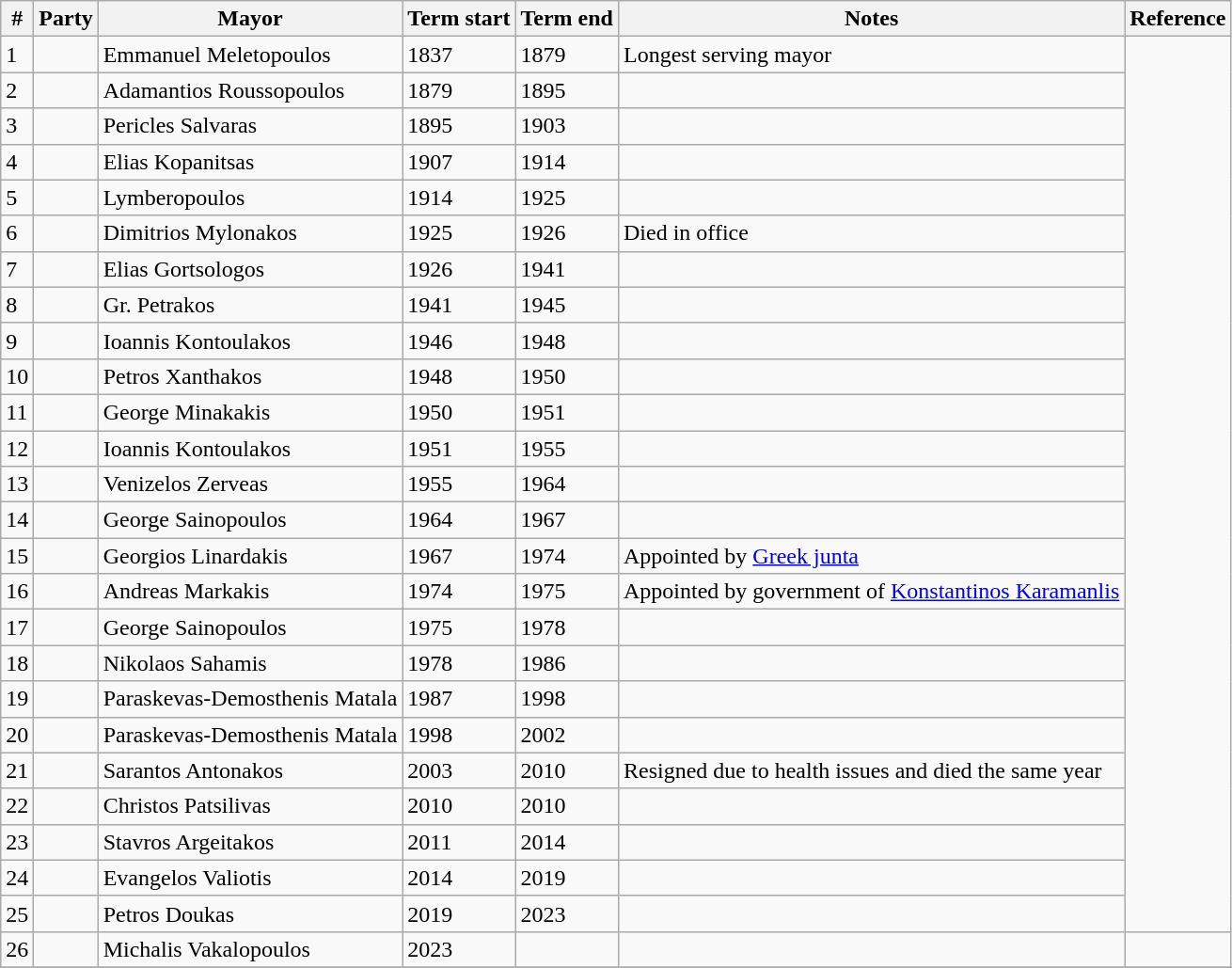<table class="wikitable">
<tr>
<th>#</th>
<th>Party</th>
<th>Mayor</th>
<th>Term start</th>
<th>Term end</th>
<th>Notes</th>
<th>Reference</th>
</tr>
<tr>
<td>1</td>
<td></td>
<td>Emmanuel Meletopoulos</td>
<td>1837</td>
<td>1879</td>
<td>Longest serving mayor</td>
<td rowspan="25" align="center"></td>
</tr>
<tr>
<td>2</td>
<td></td>
<td>Adamantios Roussopoulos</td>
<td>1879</td>
<td>1895</td>
<td></td>
</tr>
<tr>
<td>3</td>
<td></td>
<td>Pericles Salvaras</td>
<td>1895</td>
<td>1903</td>
<td></td>
</tr>
<tr>
<td>4</td>
<td></td>
<td>Elias Kopanitsas</td>
<td>1907</td>
<td>1914</td>
<td></td>
</tr>
<tr>
<td>5</td>
<td></td>
<td>Lymberopoulos</td>
<td>1914</td>
<td>1925</td>
<td></td>
</tr>
<tr>
<td>6</td>
<td></td>
<td>Dimitrios Mylonakos</td>
<td>1925</td>
<td>1926</td>
<td>Died in office</td>
</tr>
<tr>
<td>7</td>
<td></td>
<td>Elias Gortsologos</td>
<td>1926</td>
<td>1941</td>
<td></td>
</tr>
<tr>
<td>8</td>
<td></td>
<td>Gr. Petrakos</td>
<td>1941</td>
<td>1945</td>
<td></td>
</tr>
<tr>
<td>9</td>
<td></td>
<td>Ioannis Kontoulakos</td>
<td>1946</td>
<td>1948</td>
<td></td>
</tr>
<tr>
<td>10</td>
<td></td>
<td>Petros Xanthakos</td>
<td>1948</td>
<td>1950</td>
<td></td>
</tr>
<tr>
<td>11</td>
<td></td>
<td>George Minakakis</td>
<td>1950</td>
<td>1951</td>
<td></td>
</tr>
<tr>
<td>12</td>
<td></td>
<td>Ioannis Kontoulakos</td>
<td>1951</td>
<td>1955</td>
<td></td>
</tr>
<tr>
<td>13</td>
<td></td>
<td>Venizelos Zerveas</td>
<td>1955</td>
<td>1964</td>
<td></td>
</tr>
<tr>
<td>14</td>
<td></td>
<td>George Sainopoulos</td>
<td>1964</td>
<td>1967</td>
<td></td>
</tr>
<tr>
<td>15</td>
<td></td>
<td>Georgios Linardakis</td>
<td>1967</td>
<td>1974</td>
<td>Appointed by <a href='#'>Greek junta</a></td>
</tr>
<tr>
<td>16</td>
<td></td>
<td>Andreas Markakis</td>
<td>1974</td>
<td>1975</td>
<td>Appointed by government of <a href='#'>Konstantinos Karamanlis</a></td>
</tr>
<tr>
<td>17</td>
<td></td>
<td>George Sainopoulos</td>
<td>1975</td>
<td>1978</td>
<td></td>
</tr>
<tr>
<td>18</td>
<td></td>
<td>Nikolaos Sahamis</td>
<td>1978</td>
<td>1986</td>
<td></td>
</tr>
<tr>
<td>19</td>
<td></td>
<td>Paraskevas-Demosthenis Matala</td>
<td>1987</td>
<td>1998</td>
<td></td>
</tr>
<tr>
<td>20</td>
<td></td>
<td>Paraskevas-Demosthenis Matala</td>
<td>1998</td>
<td>2002</td>
<td></td>
</tr>
<tr>
<td>21</td>
<td></td>
<td>Sarantos Antonakos</td>
<td>2003</td>
<td>2010</td>
<td>Resigned due to health issues and died the same year</td>
</tr>
<tr>
<td>22</td>
<td></td>
<td>Christos Patsilivas</td>
<td>2010</td>
<td>2010</td>
<td></td>
</tr>
<tr>
<td>23</td>
<td></td>
<td>Stavros Argeitakos</td>
<td>2011</td>
<td>2014</td>
<td></td>
</tr>
<tr>
<td>24</td>
<td></td>
<td>Evangelos Valiotis</td>
<td>2014</td>
<td>2019</td>
<td></td>
</tr>
<tr>
<td>25</td>
<td></td>
<td>Petros Doukas</td>
<td>2019</td>
<td>2023</td>
<td></td>
</tr>
<tr>
<td>26</td>
<td></td>
<td>Michalis Vakalopoulos</td>
<td>2023</td>
<td></td>
<td></td>
<td></td>
</tr>
<tr>
</tr>
</table>
